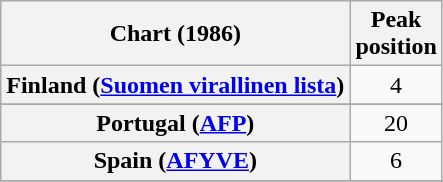<table class="wikitable sortable plainrowheaders" style="text-align:center">
<tr>
<th>Chart (1986)</th>
<th>Peak<br>position</th>
</tr>
<tr>
<th scope="row">Finland (<a href='#'>Suomen virallinen lista</a>)</th>
<td>4</td>
</tr>
<tr>
</tr>
<tr>
</tr>
<tr>
<th scope="row">Portugal (<a href='#'>AFP</a>)</th>
<td>20</td>
</tr>
<tr>
<th scope="row">Spain (<a href='#'>AFYVE</a>)</th>
<td>6</td>
</tr>
<tr>
</tr>
<tr>
</tr>
<tr>
</tr>
</table>
